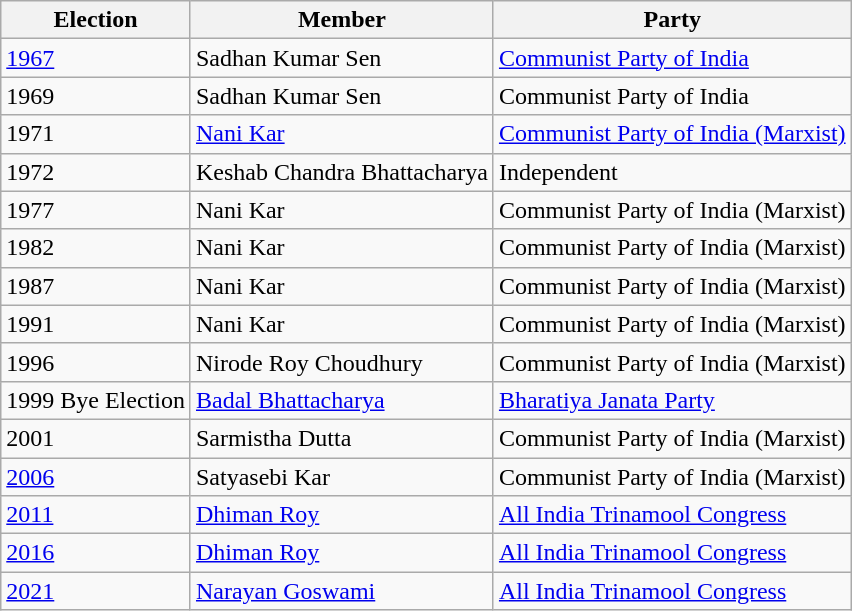<table class="wikitable sortable">
<tr>
<th>Election</th>
<th>Member</th>
<th colspan=2>Party</th>
</tr>
<tr>
<td><a href='#'>1967</a></td>
<td>Sadhan Kumar Sen</td>
<td><a href='#'>Communist Party of India</a></td>
</tr>
<tr>
<td>1969</td>
<td>Sadhan Kumar Sen</td>
<td>Communist Party of India</td>
</tr>
<tr>
<td>1971</td>
<td><a href='#'>Nani Kar</a></td>
<td><a href='#'>Communist Party of India (Marxist)</a></td>
</tr>
<tr>
<td>1972</td>
<td>Keshab Chandra Bhattacharya</td>
<td>Independent</td>
</tr>
<tr>
<td>1977</td>
<td>Nani Kar</td>
<td>Communist Party of India (Marxist)</td>
</tr>
<tr>
<td>1982</td>
<td>Nani Kar</td>
<td>Communist Party of India (Marxist)</td>
</tr>
<tr>
<td>1987</td>
<td>Nani Kar</td>
<td>Communist Party of India (Marxist)</td>
</tr>
<tr>
<td>1991</td>
<td>Nani Kar</td>
<td>Communist Party of India (Marxist)</td>
</tr>
<tr>
<td>1996</td>
<td>Nirode Roy Choudhury</td>
<td>Communist Party of India (Marxist)</td>
</tr>
<tr>
<td>1999 Bye Election</td>
<td><a href='#'>Badal Bhattacharya</a></td>
<td><a href='#'>Bharatiya Janata Party</a></td>
</tr>
<tr>
<td>2001</td>
<td>Sarmistha Dutta</td>
<td>Communist Party of India (Marxist)</td>
</tr>
<tr>
<td><a href='#'>2006</a></td>
<td>Satyasebi Kar</td>
<td>Communist Party of India (Marxist)</td>
</tr>
<tr>
<td><a href='#'>2011</a></td>
<td><a href='#'>Dhiman Roy</a></td>
<td><a href='#'>All India Trinamool Congress</a></td>
</tr>
<tr>
<td><a href='#'>2016</a></td>
<td><a href='#'>Dhiman Roy</a></td>
<td><a href='#'>All India Trinamool Congress</a></td>
</tr>
<tr>
<td><a href='#'>2021</a></td>
<td><a href='#'>Narayan Goswami</a></td>
<td><a href='#'>All India Trinamool Congress</a></td>
</tr>
</table>
